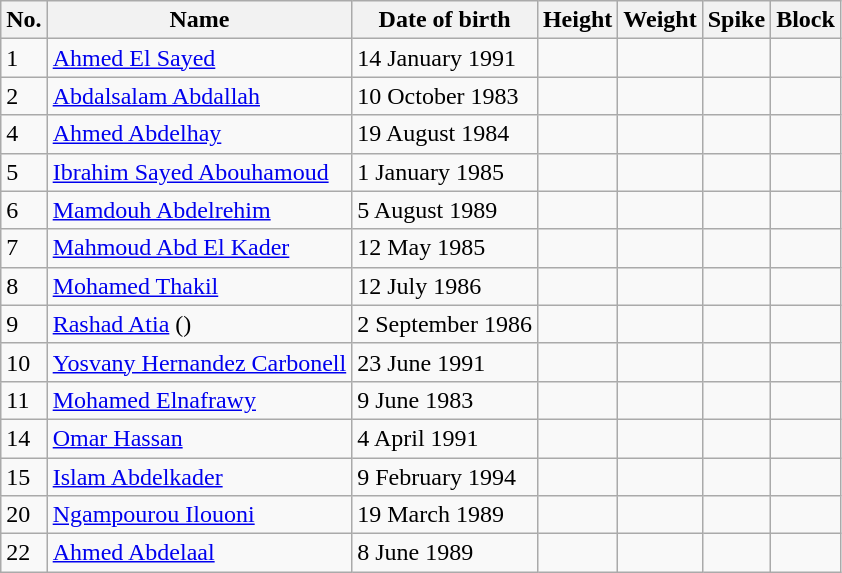<table class="wikitable sortable">
<tr>
<th>No.</th>
<th>Name</th>
<th>Date of birth</th>
<th>Height</th>
<th>Weight</th>
<th>Spike</th>
<th>Block</th>
</tr>
<tr>
<td>1</td>
<td> <a href='#'>Ahmed El Sayed</a></td>
<td>14 January 1991</td>
<td></td>
<td></td>
<td></td>
<td></td>
</tr>
<tr>
<td>2</td>
<td> <a href='#'>Abdalsalam Abdallah</a></td>
<td>10 October 1983</td>
<td></td>
<td></td>
<td></td>
<td></td>
</tr>
<tr>
<td>4</td>
<td> <a href='#'>Ahmed Abdelhay</a></td>
<td>19 August 1984</td>
<td></td>
<td></td>
<td></td>
<td></td>
</tr>
<tr>
<td>5</td>
<td> <a href='#'>Ibrahim Sayed Abouhamoud</a></td>
<td>1 January 1985</td>
<td></td>
<td></td>
<td></td>
<td></td>
</tr>
<tr>
<td>6</td>
<td> <a href='#'>Mamdouh Abdelrehim</a></td>
<td>5 August 1989</td>
<td></td>
<td></td>
<td></td>
<td></td>
</tr>
<tr>
<td>7</td>
<td> <a href='#'>Mahmoud Abd El Kader</a></td>
<td>12 May 1985</td>
<td></td>
<td></td>
<td></td>
<td></td>
</tr>
<tr>
<td>8</td>
<td> <a href='#'>Mohamed Thakil</a></td>
<td>12 July 1986</td>
<td></td>
<td></td>
<td></td>
<td></td>
</tr>
<tr>
<td>9</td>
<td> <a href='#'>Rashad Atia</a> ()</td>
<td>2 September 1986</td>
<td></td>
<td></td>
<td></td>
<td></td>
</tr>
<tr>
<td>10</td>
<td> <a href='#'>Yosvany Hernandez Carbonell</a></td>
<td>23 June 1991</td>
<td></td>
<td></td>
<td></td>
<td></td>
</tr>
<tr>
<td>11</td>
<td> <a href='#'>Mohamed Elnafrawy</a></td>
<td>9 June 1983</td>
<td></td>
<td></td>
<td></td>
<td></td>
</tr>
<tr>
<td>14</td>
<td> <a href='#'>Omar Hassan</a></td>
<td>4 April 1991</td>
<td></td>
<td></td>
<td></td>
<td></td>
</tr>
<tr>
<td>15</td>
<td> <a href='#'>Islam Abdelkader</a></td>
<td>9 February 1994</td>
<td></td>
<td></td>
<td></td>
<td></td>
</tr>
<tr>
<td>20</td>
<td> <a href='#'>Ngampourou Ilouoni</a></td>
<td>19 March 1989</td>
<td></td>
<td></td>
<td></td>
<td></td>
</tr>
<tr>
<td>22</td>
<td> <a href='#'>Ahmed Abdelaal</a></td>
<td>8 June 1989</td>
<td></td>
<td></td>
<td></td>
<td></td>
</tr>
</table>
